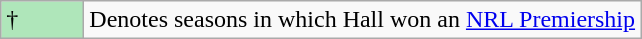<table class="wikitable">
<tr>
<td style="background:#afe6ba; width:3em;">†</td>
<td>Denotes seasons in which Hall won an <a href='#'>NRL Premiership</a></td>
</tr>
</table>
